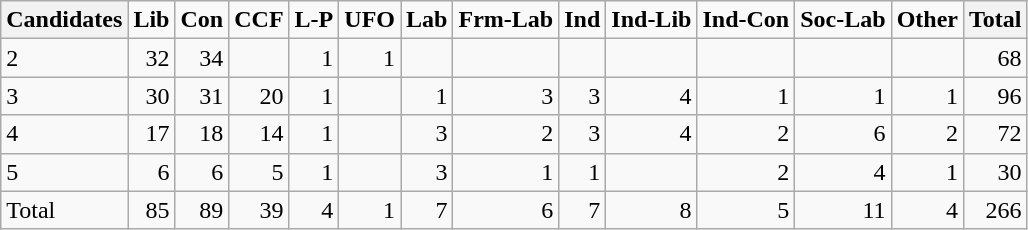<table class="wikitable" style="text-align:right;">
<tr>
<th>Candidates</th>
<td><strong>Lib</strong></td>
<td><strong>Con</strong></td>
<td><strong>CCF</strong></td>
<td><strong>L-P</strong></td>
<td><strong>UFO</strong></td>
<td><strong>Lab</strong></td>
<td><strong>Frm-Lab</strong></td>
<td><strong>Ind</strong></td>
<td><strong>Ind-Lib</strong></td>
<td><strong>Ind-Con</strong></td>
<td><strong>Soc-Lab</strong></td>
<td><strong>Other</strong></td>
<th>Total</th>
</tr>
<tr>
<td style="text-align:left;">2</td>
<td>32</td>
<td>34</td>
<td></td>
<td>1</td>
<td>1</td>
<td></td>
<td></td>
<td></td>
<td></td>
<td></td>
<td></td>
<td></td>
<td>68</td>
</tr>
<tr>
<td style="text-align:left;">3</td>
<td>30</td>
<td>31</td>
<td>20</td>
<td>1</td>
<td></td>
<td>1</td>
<td>3</td>
<td>3</td>
<td>4</td>
<td>1</td>
<td>1</td>
<td>1</td>
<td>96</td>
</tr>
<tr>
<td style="text-align:left;">4</td>
<td>17</td>
<td>18</td>
<td>14</td>
<td>1</td>
<td></td>
<td>3</td>
<td>2</td>
<td>3</td>
<td>4</td>
<td>2</td>
<td>6</td>
<td>2</td>
<td>72</td>
</tr>
<tr>
<td style="text-align:left;">5</td>
<td>6</td>
<td>6</td>
<td>5</td>
<td>1</td>
<td></td>
<td>3</td>
<td>1</td>
<td>1</td>
<td></td>
<td>2</td>
<td>4</td>
<td>1</td>
<td>30</td>
</tr>
<tr>
<td style="text-align:left;">Total</td>
<td>85</td>
<td>89</td>
<td>39</td>
<td>4</td>
<td>1</td>
<td>7</td>
<td>6</td>
<td>7</td>
<td>8</td>
<td>5</td>
<td>11</td>
<td>4</td>
<td>266</td>
</tr>
</table>
